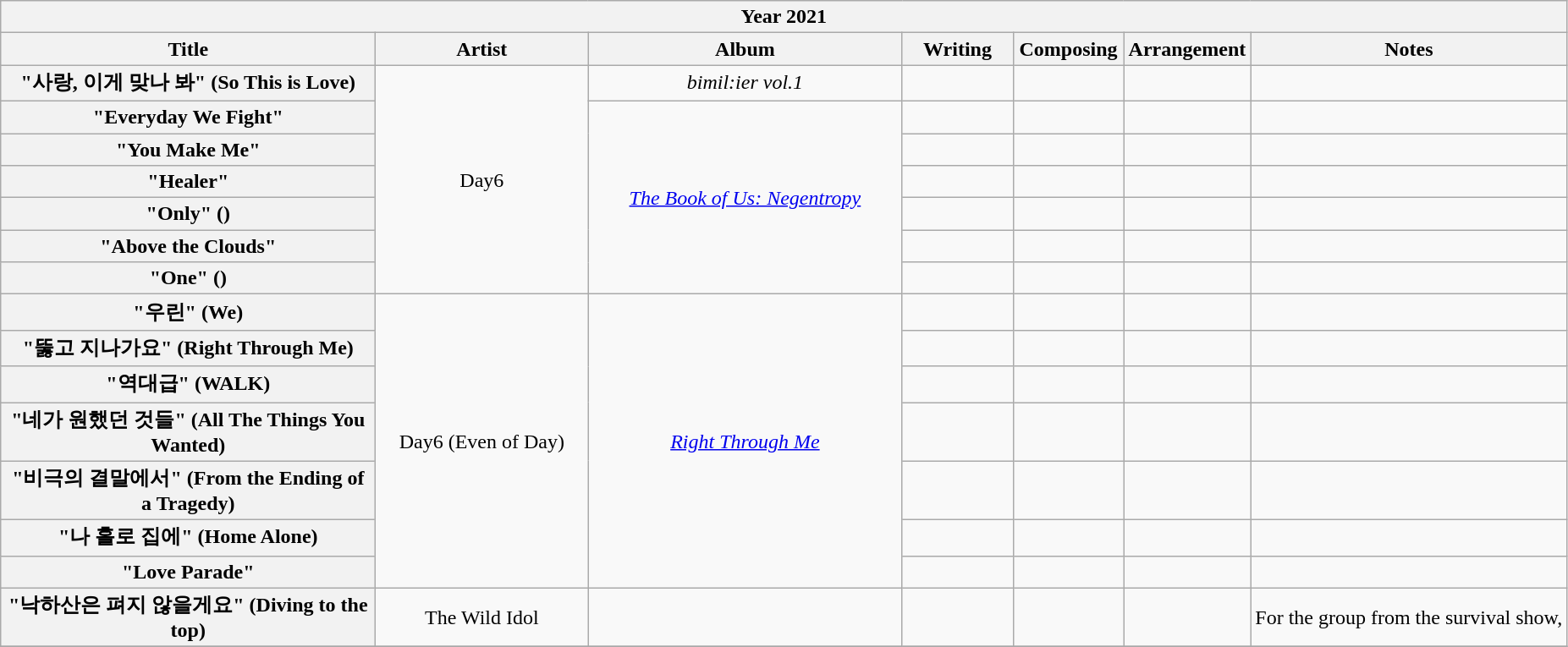<table class="wikitable plainrowheaders collapsible collapsed" style="text-align:center">
<tr>
<th colspan="7">Year 2021</th>
</tr>
<tr>
<th scope="col" style="width:18em;">Title</th>
<th scope="col" style="width:10em;">Artist</th>
<th scope="col" style="width:15em;">Album</th>
<th scope="col" style="width:5em;">Writing</th>
<th scope="col" style="width:5em;">Composing</th>
<th scope="col" style="width:5em;">Arrangement</th>
<th scope="col">Notes</th>
</tr>
<tr>
<th scope="row">"사랑, 이게 맞나 봐" (So This is Love)</th>
<td rowspan="7">Day6</td>
<td><em>bimil:ier vol.1</em></td>
<td></td>
<td></td>
<td></td>
<td></td>
</tr>
<tr>
<th scope="row">"Everyday We Fight"</th>
<td rowspan="6"><em><a href='#'>The Book of Us: Negentropy</a></em></td>
<td></td>
<td></td>
<td></td>
<td></td>
</tr>
<tr>
<th scope="row">"You Make Me"</th>
<td></td>
<td></td>
<td></td>
<td></td>
</tr>
<tr>
<th scope="row">"Healer"</th>
<td></td>
<td></td>
<td></td>
<td></td>
</tr>
<tr>
<th scope="row">"Only" ()</th>
<td></td>
<td></td>
<td></td>
<td></td>
</tr>
<tr>
<th scope="row">"Above the Clouds"</th>
<td></td>
<td></td>
<td></td>
<td></td>
</tr>
<tr>
<th scope="row">"One" ()</th>
<td></td>
<td></td>
<td></td>
<td></td>
</tr>
<tr>
<th scope="row">"우린" (We)</th>
<td rowspan="7">Day6 (Even of Day)</td>
<td rowspan="7"><em><a href='#'>Right Through Me</a></em></td>
<td></td>
<td></td>
<td></td>
<td></td>
</tr>
<tr>
<th scope="row">"뚫고 지나가요" (Right Through Me)</th>
<td></td>
<td></td>
<td></td>
<td></td>
</tr>
<tr>
<th scope="row">"역대급" (WALK)</th>
<td></td>
<td></td>
<td></td>
<td></td>
</tr>
<tr>
<th scope="row">"네가 원했던 것들" (All The Things You Wanted)</th>
<td></td>
<td></td>
<td></td>
<td></td>
</tr>
<tr>
<th scope="row">"비극의 결말에서" (From the Ending of a Tragedy)</th>
<td></td>
<td></td>
<td></td>
<td></td>
</tr>
<tr>
<th scope="row">"나 홀로 집에" (Home Alone)</th>
<td></td>
<td></td>
<td></td>
<td></td>
</tr>
<tr>
<th scope="row">"Love Parade"</th>
<td></td>
<td></td>
<td></td>
<td></td>
</tr>
<tr>
<th scope="row">"낙하산은 펴지 않을게요" (Diving to the top)</th>
<td>The Wild Idol</td>
<td></td>
<td></td>
<td></td>
<td></td>
<td>For the group from the survival show, <em></em></td>
</tr>
<tr>
</tr>
</table>
